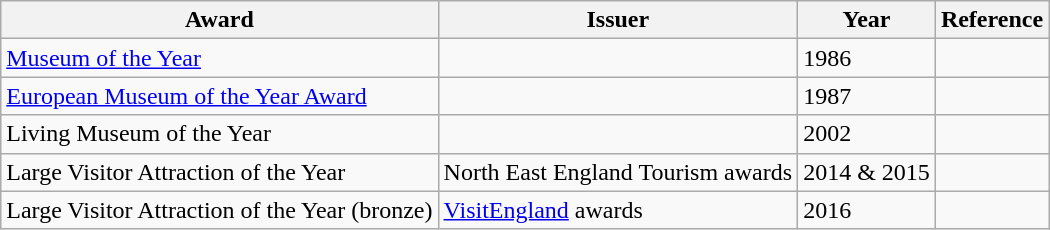<table class="wikitable">
<tr>
<th>Award</th>
<th>Issuer</th>
<th>Year</th>
<th>Reference</th>
</tr>
<tr>
<td><a href='#'>Museum of the Year</a></td>
<td></td>
<td>1986</td>
<td></td>
</tr>
<tr>
<td><a href='#'>European Museum of the Year Award</a></td>
<td></td>
<td>1987</td>
<td></td>
</tr>
<tr>
<td>Living Museum of the Year</td>
<td></td>
<td>2002</td>
<td></td>
</tr>
<tr>
<td>Large Visitor Attraction of the Year</td>
<td>North East England Tourism awards</td>
<td>2014 & 2015</td>
<td></td>
</tr>
<tr>
<td>Large Visitor Attraction of the Year (bronze)</td>
<td><a href='#'>VisitEngland</a> awards</td>
<td>2016</td>
<td></td>
</tr>
</table>
